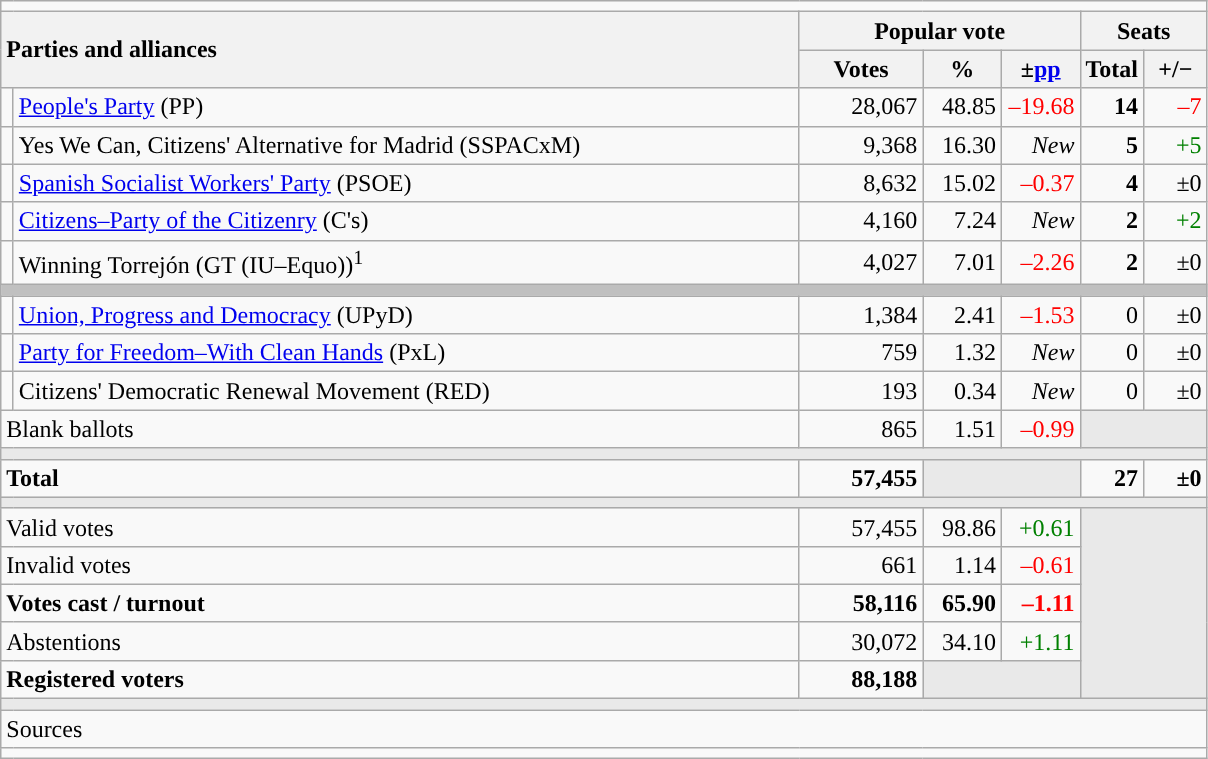<table class="wikitable" style="text-align:right;">
<tr>
<td colspan="7"></td>
</tr>
<tr>
<th style="text-align:left;" rowspan="2" colspan="2" width="525">Parties and alliances</th>
<th colspan="3">Popular vote</th>
<th colspan="2">Seats</th>
</tr>
<tr>
<th width="75">Votes</th>
<th width="45">%</th>
<th width="45">±<a href='#'>pp</a></th>
<th width="35">Total</th>
<th width="35">+/−</th>
</tr>
<tr>
<td width="1" style="color:inherit;background:"></td>
<td align="left"><a href='#'>People's Party</a> (PP)</td>
<td>28,067</td>
<td>48.85</td>
<td style="color:red;">–19.68</td>
<td><strong>14</strong></td>
<td style="color:red;">–7</td>
</tr>
<tr>
<td style="color:inherit;background:"></td>
<td align="left">Yes We Can, Citizens' Alternative for Madrid (SSPACxM)</td>
<td>9,368</td>
<td>16.30</td>
<td><em>New</em></td>
<td><strong>5</strong></td>
<td style="color:green;">+5</td>
</tr>
<tr>
<td style="color:inherit;background:"></td>
<td align="left"><a href='#'>Spanish Socialist Workers' Party</a> (PSOE)</td>
<td>8,632</td>
<td>15.02</td>
<td style="color:red;">–0.37</td>
<td><strong>4</strong></td>
<td>±0</td>
</tr>
<tr>
<td style="color:inherit;background:"></td>
<td align="left"><a href='#'>Citizens–Party of the Citizenry</a> (C's)</td>
<td>4,160</td>
<td>7.24</td>
<td><em>New</em></td>
<td><strong>2</strong></td>
<td style="color:green;">+2</td>
</tr>
<tr>
<td style="color:inherit;background:"></td>
<td align="left">Winning Torrejón (GT (IU–Equo))<sup>1</sup></td>
<td>4,027</td>
<td>7.01</td>
<td style="color:red;">–2.26</td>
<td><strong>2</strong></td>
<td>±0</td>
</tr>
<tr>
<td colspan="7" bgcolor="#C0C0C0"></td>
</tr>
<tr>
<td style="color:inherit;background:"></td>
<td align="left"><a href='#'>Union, Progress and Democracy</a> (UPyD)</td>
<td>1,384</td>
<td>2.41</td>
<td style="color:red;">–1.53</td>
<td>0</td>
<td>±0</td>
</tr>
<tr>
<td style="color:inherit;background:"></td>
<td align="left"><a href='#'>Party for Freedom–With Clean Hands</a> (PxL)</td>
<td>759</td>
<td>1.32</td>
<td><em>New</em></td>
<td>0</td>
<td>±0</td>
</tr>
<tr>
<td style="color:inherit;background:"></td>
<td align="left">Citizens' Democratic Renewal Movement (RED)</td>
<td>193</td>
<td>0.34</td>
<td><em>New</em></td>
<td>0</td>
<td>±0</td>
</tr>
<tr>
<td align="left" colspan="2">Blank ballots</td>
<td>865</td>
<td>1.51</td>
<td style="color:red;">–0.99</td>
<td bgcolor="#E9E9E9" colspan="2"></td>
</tr>
<tr>
<td colspan="7" bgcolor="#E9E9E9"></td>
</tr>
<tr style="font-weight:bold;">
<td align="left" colspan="2">Total</td>
<td>57,455</td>
<td bgcolor="#E9E9E9" colspan="2"></td>
<td>27</td>
<td>±0</td>
</tr>
<tr>
<td colspan="7" bgcolor="#E9E9E9"></td>
</tr>
<tr>
<td align="left" colspan="2">Valid votes</td>
<td>57,455</td>
<td>98.86</td>
<td style="color:green;">+0.61</td>
<td bgcolor="#E9E9E9" colspan="2" rowspan="5"></td>
</tr>
<tr>
<td align="left" colspan="2">Invalid votes</td>
<td>661</td>
<td>1.14</td>
<td style="color:red;">–0.61</td>
</tr>
<tr style="font-weight:bold;">
<td align="left" colspan="2">Votes cast / turnout</td>
<td>58,116</td>
<td>65.90</td>
<td style="color:red;">–1.11</td>
</tr>
<tr>
<td align="left" colspan="2">Abstentions</td>
<td>30,072</td>
<td>34.10</td>
<td style="color:green;">+1.11</td>
</tr>
<tr style="font-weight:bold;">
<td align="left" colspan="2">Registered voters</td>
<td>88,188</td>
<td bgcolor="#E9E9E9" colspan="2"></td>
</tr>
<tr>
<td colspan="7" bgcolor="#E9E9E9"></td>
</tr>
<tr>
<td align="left" colspan="7">Sources</td>
</tr>
<tr>
<td colspan="7" style="text-align:left; max-width:790px;"></td>
</tr>
</table>
